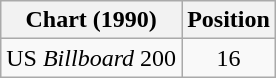<table class="wikitable plainrowheaders">
<tr>
<th>Chart (1990)</th>
<th>Position</th>
</tr>
<tr>
<td>US <em>Billboard</em> 200</td>
<td style="text-align:center;">16</td>
</tr>
</table>
